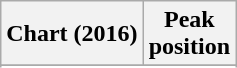<table class="wikitable sortable plainrowheaders" style="text-align:center">
<tr>
<th scope="col">Chart (2016)</th>
<th scope="col">Peak<br> position</th>
</tr>
<tr>
</tr>
<tr>
</tr>
<tr>
</tr>
</table>
